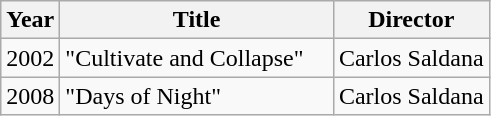<table class="wikitable" border="1">
<tr>
<th>Year</th>
<th width="175">Title</th>
<th>Director</th>
</tr>
<tr>
<td>2002</td>
<td>"Cultivate and Collapse"</td>
<td>Carlos Saldana</td>
</tr>
<tr>
<td>2008</td>
<td>"Days of Night"</td>
<td>Carlos Saldana</td>
</tr>
</table>
